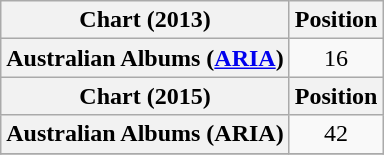<table class="wikitable plainrowheaders" style="text-align:center">
<tr>
<th>Chart (2013)</th>
<th>Position</th>
</tr>
<tr>
<th scope="row">Australian Albums (<a href='#'>ARIA</a>)</th>
<td>16</td>
</tr>
<tr>
<th scope="col">Chart (2015)</th>
<th scope="col">Position</th>
</tr>
<tr>
<th scope="row">Australian Albums (ARIA)</th>
<td>42</td>
</tr>
<tr>
</tr>
</table>
